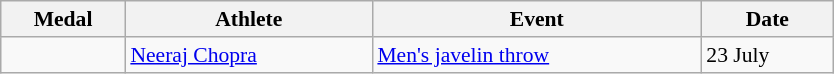<table class="wikitable" style="font-size:90%" width=44%>
<tr>
<th>Medal</th>
<th>Athlete</th>
<th>Event</th>
<th>Date</th>
</tr>
<tr>
<td></td>
<td><a href='#'>Neeraj Chopra</a></td>
<td><a href='#'>Men's javelin throw</a></td>
<td>23 July</td>
</tr>
</table>
